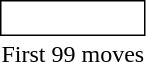<table style="display:inline; display:inline-table;">
<tr>
<td style="border: solid thin; padding: 2px;"><br></td>
</tr>
<tr>
<td style="text-align:center">First 99 moves</td>
</tr>
</table>
